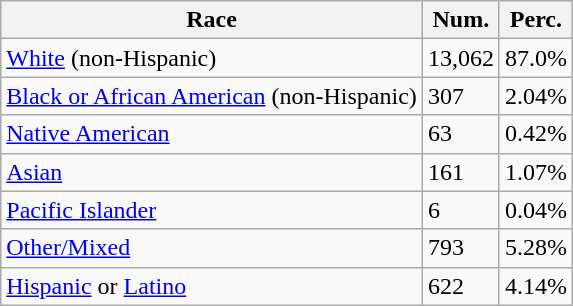<table class="wikitable">
<tr>
<th>Race</th>
<th>Num.</th>
<th>Perc.</th>
</tr>
<tr>
<td><a href='#'>White</a> (non-Hispanic)</td>
<td>13,062</td>
<td>87.0%</td>
</tr>
<tr>
<td><a href='#'>Black or African American</a> (non-Hispanic)</td>
<td>307</td>
<td>2.04%</td>
</tr>
<tr>
<td><a href='#'>Native American</a></td>
<td>63</td>
<td>0.42%</td>
</tr>
<tr>
<td><a href='#'>Asian</a></td>
<td>161</td>
<td>1.07%</td>
</tr>
<tr>
<td><a href='#'>Pacific Islander</a></td>
<td>6</td>
<td>0.04%</td>
</tr>
<tr>
<td><a href='#'>Other/Mixed</a></td>
<td>793</td>
<td>5.28%</td>
</tr>
<tr>
<td><a href='#'>Hispanic</a> or <a href='#'>Latino</a></td>
<td>622</td>
<td>4.14%</td>
</tr>
</table>
